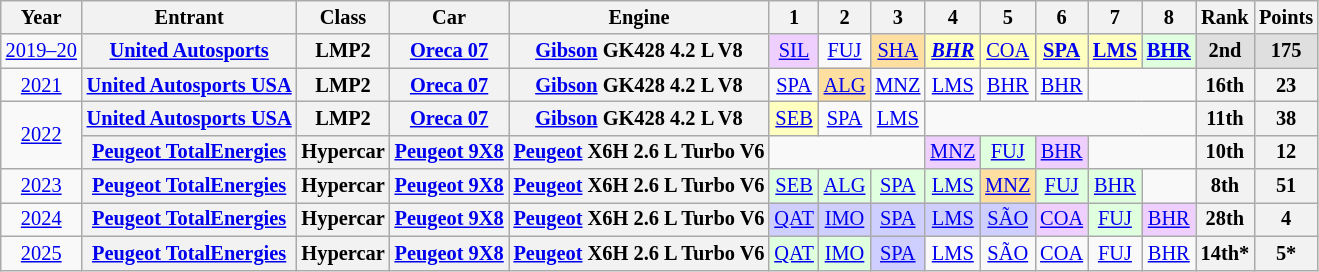<table class="wikitable" style="text-align:center; font-size:85%">
<tr>
<th>Year</th>
<th>Entrant</th>
<th>Class</th>
<th>Car</th>
<th>Engine</th>
<th>1</th>
<th>2</th>
<th>3</th>
<th>4</th>
<th>5</th>
<th>6</th>
<th>7</th>
<th>8</th>
<th>Rank</th>
<th>Points</th>
</tr>
<tr>
<td nowrap><a href='#'>2019–20</a></td>
<th nowrap><a href='#'>United Autosports</a></th>
<th>LMP2</th>
<th nowrap><a href='#'>Oreca 07</a></th>
<th nowrap><a href='#'>Gibson</a> GK428 4.2 L V8</th>
<td style="background:#EFCFFF;"><a href='#'>SIL</a><br></td>
<td><a href='#'>FUJ</a></td>
<td style="background:#FFDF9F;"><a href='#'>SHA</a><br></td>
<td style="background:#FFFFBF;"><strong><em><a href='#'>BHR</a></em></strong><br></td>
<td style="background:#FFFFBF;"><a href='#'>COA</a><br></td>
<td style="background:#FFFFBF;"><strong><a href='#'>SPA</a></strong><br></td>
<td style="background:#FFFFBF;"><strong><a href='#'>LMS</a></strong><br></td>
<td style="background:#DFFFDF;"><strong><a href='#'>BHR</a></strong><br></td>
<th style="background:#DFDFDF;">2nd</th>
<th style="background:#DFDFDF;">175</th>
</tr>
<tr>
<td><a href='#'>2021</a></td>
<th nowrap><a href='#'>United Autosports USA</a></th>
<th>LMP2</th>
<th nowrap><a href='#'>Oreca 07</a></th>
<th nowrap><a href='#'>Gibson</a> GK428 4.2 L V8</th>
<td><a href='#'>SPA</a></td>
<td style="background:#FFDF9F;"><a href='#'>ALG</a><br></td>
<td><a href='#'>MNZ</a></td>
<td><a href='#'>LMS</a></td>
<td><a href='#'>BHR</a></td>
<td><a href='#'>BHR</a></td>
<td colspan=2></td>
<th>16th</th>
<th>23</th>
</tr>
<tr>
<td rowspan=2><a href='#'>2022</a></td>
<th nowrap><a href='#'>United Autosports USA</a></th>
<th>LMP2</th>
<th nowrap><a href='#'>Oreca 07</a></th>
<th nowrap><a href='#'>Gibson</a> GK428 4.2 L V8</th>
<td style="background:#FFFFBF;"><a href='#'>SEB</a><br></td>
<td><a href='#'>SPA</a></td>
<td><a href='#'>LMS</a></td>
<td colspan=5></td>
<th>11th</th>
<th>38</th>
</tr>
<tr>
<th nowrap><a href='#'>Peugeot TotalEnergies</a></th>
<th>Hypercar</th>
<th nowrap><a href='#'>Peugeot 9X8</a></th>
<th nowrap><a href='#'>Peugeot</a> X6H 2.6 L Turbo V6</th>
<td colspan=3></td>
<td style="background:#EFCFFF;"><a href='#'>MNZ</a><br></td>
<td style="background:#DFFFDF;"><a href='#'>FUJ</a><br></td>
<td style="background:#EFCFFF;"><a href='#'>BHR</a><br></td>
<td colspan=2></td>
<th>10th</th>
<th>12</th>
</tr>
<tr>
<td><a href='#'>2023</a></td>
<th nowrap><a href='#'>Peugeot TotalEnergies</a></th>
<th>Hypercar</th>
<th nowrap><a href='#'>Peugeot 9X8</a></th>
<th nowrap><a href='#'>Peugeot</a> X6H 2.6 L Turbo V6</th>
<td style="background:#DFFFDF;"><a href='#'>SEB</a><br></td>
<td style="background:#DFFFDF;"><a href='#'>ALG</a><br></td>
<td style="background:#DFFFDF;"><a href='#'>SPA</a><br></td>
<td style="background:#DFFFDF;"><a href='#'>LMS</a><br></td>
<td style="background:#FFDF9F;"><a href='#'>MNZ</a><br></td>
<td style="background:#DFFFDF;"><a href='#'>FUJ</a><br></td>
<td style="background:#DFFFDF;"><a href='#'>BHR</a><br></td>
<td></td>
<th>8th</th>
<th>51</th>
</tr>
<tr>
<td><a href='#'>2024</a></td>
<th><a href='#'>Peugeot TotalEnergies</a></th>
<th>Hypercar</th>
<th><a href='#'>Peugeot 9X8</a></th>
<th><a href='#'>Peugeot</a> X6H 2.6 L Turbo V6</th>
<td style="background:#CFCFFF;"><a href='#'>QAT</a><br></td>
<td style="background:#CFCFFF;"><a href='#'>IMO</a><br></td>
<td style="background:#CFCFFF;"><a href='#'>SPA</a><br></td>
<td style="background:#CFCFFF;"><a href='#'>LMS</a><br></td>
<td style="background:#CFCFFF;"><a href='#'>SÃO</a><br></td>
<td style="background:#EFCFFF;"><a href='#'>COA</a><br></td>
<td style="background:#DFFFDF;"><a href='#'>FUJ</a><br></td>
<td style="background:#EFCFFF;"><a href='#'>BHR</a><br></td>
<th>28th</th>
<th>4</th>
</tr>
<tr>
<td><a href='#'>2025</a></td>
<th><a href='#'>Peugeot TotalEnergies</a></th>
<th>Hypercar</th>
<th><a href='#'>Peugeot 9X8</a></th>
<th><a href='#'>Peugeot</a> X6H 2.6 L Turbo V6</th>
<td style="background:#DFFFDF;"><a href='#'>QAT</a><br></td>
<td style="background:#DFFFDF;"><a href='#'>IMO</a><br></td>
<td style="background:#CFCFFF;"><a href='#'>SPA</a><br></td>
<td style="background:#;"><a href='#'>LMS</a><br></td>
<td style="background:#;"><a href='#'>SÃO</a><br></td>
<td style="background:#;"><a href='#'>COA</a><br></td>
<td style="background:#;"><a href='#'>FUJ</a><br></td>
<td style="background:#;"><a href='#'>BHR</a><br></td>
<th>14th*</th>
<th>5*</th>
</tr>
</table>
